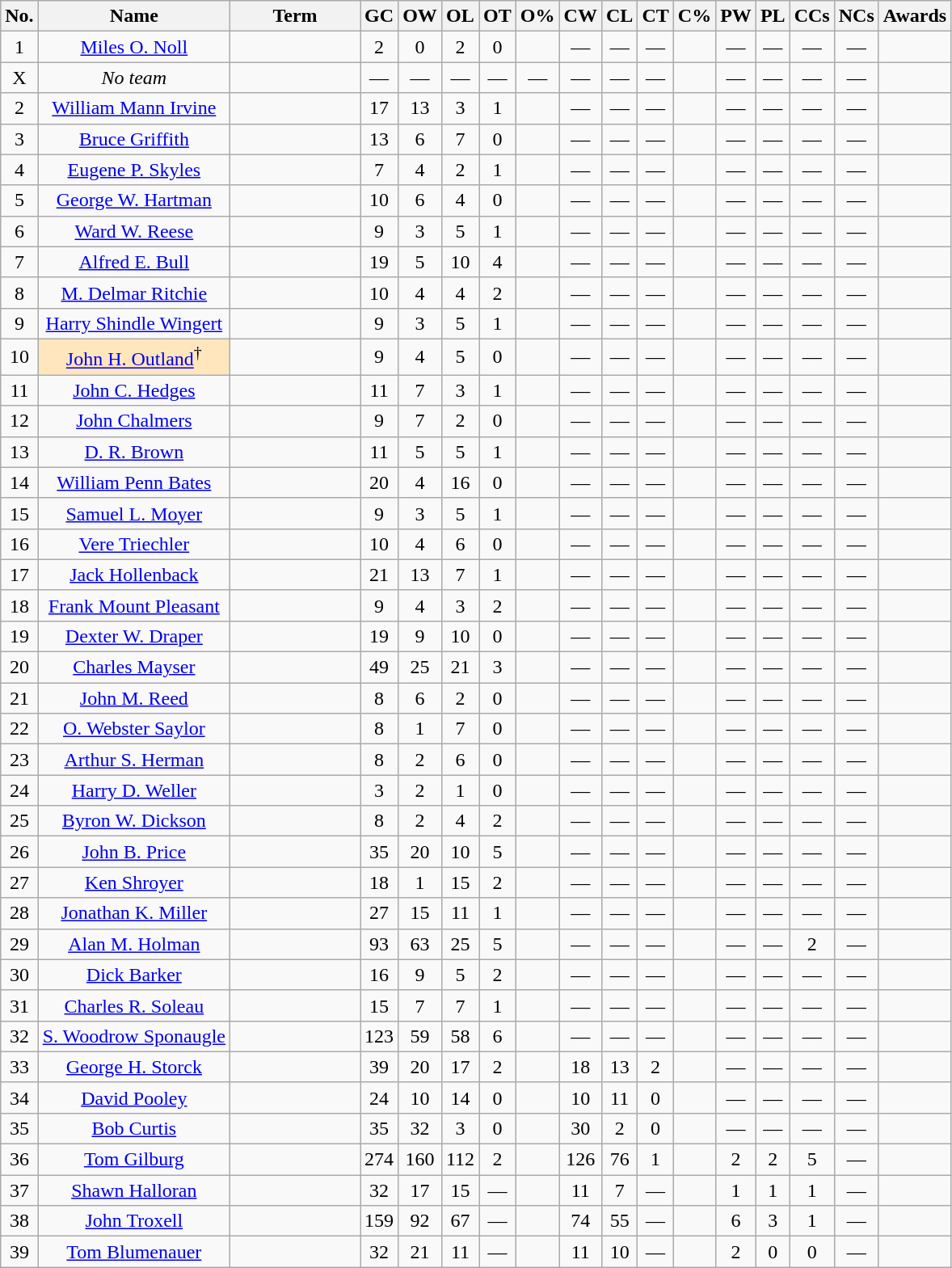<table class="wikitable sortable" style="text-align:center">
<tr>
<th>No.</th>
<th>Name</th>
<th width="100" align="center">Term</th>
<th>GC</th>
<th>OW</th>
<th>OL</th>
<th>OT</th>
<th>O%</th>
<th>CW</th>
<th>CL</th>
<th>CT</th>
<th>C%</th>
<th>PW</th>
<th>PL</th>
<th>CCs</th>
<th>NCs</th>
<th class="unsortable">Awards</th>
</tr>
<tr>
<td>1</td>
<td><a href='#'>Miles O. Noll</a></td>
<td></td>
<td>2</td>
<td>0</td>
<td>2</td>
<td>0</td>
<td></td>
<td>—</td>
<td>—</td>
<td>—</td>
<td></td>
<td>—</td>
<td>—</td>
<td>—</td>
<td>—</td>
<td></td>
</tr>
<tr>
<td>X</td>
<td><em>No team</em></td>
<td></td>
<td>—</td>
<td>—</td>
<td>—</td>
<td>—</td>
<td>—</td>
<td>—</td>
<td>—</td>
<td>—</td>
<td></td>
<td>—</td>
<td>—</td>
<td>—</td>
<td>—</td>
<td></td>
</tr>
<tr>
<td>2</td>
<td><a href='#'>William Mann Irvine</a></td>
<td></td>
<td>17</td>
<td>13</td>
<td>3</td>
<td>1</td>
<td></td>
<td>—</td>
<td>—</td>
<td>—</td>
<td></td>
<td>—</td>
<td>—</td>
<td>—</td>
<td>—</td>
<td></td>
</tr>
<tr |->
<td>3</td>
<td><a href='#'>Bruce Griffith</a></td>
<td></td>
<td>13</td>
<td>6</td>
<td>7</td>
<td>0</td>
<td></td>
<td>—</td>
<td>—</td>
<td>—</td>
<td></td>
<td>—</td>
<td>—</td>
<td>—</td>
<td>—</td>
<td></td>
</tr>
<tr>
<td>4</td>
<td><a href='#'>Eugene P. Skyles</a></td>
<td></td>
<td>7</td>
<td>4</td>
<td>2</td>
<td>1</td>
<td></td>
<td>—</td>
<td>—</td>
<td>—</td>
<td></td>
<td>—</td>
<td>—</td>
<td>—</td>
<td>—</td>
<td></td>
</tr>
<tr>
<td>5</td>
<td><a href='#'>George W. Hartman</a></td>
<td></td>
<td>10</td>
<td>6</td>
<td>4</td>
<td>0</td>
<td></td>
<td>—</td>
<td>—</td>
<td>—</td>
<td></td>
<td>—</td>
<td>—</td>
<td>—</td>
<td>—</td>
<td></td>
</tr>
<tr>
<td>6</td>
<td><a href='#'>Ward W. Reese</a></td>
<td></td>
<td>9</td>
<td>3</td>
<td>5</td>
<td>1</td>
<td></td>
<td>—</td>
<td>—</td>
<td>—</td>
<td></td>
<td>—</td>
<td>—</td>
<td>—</td>
<td>—</td>
<td></td>
</tr>
<tr>
<td>7</td>
<td><a href='#'>Alfred E. Bull</a></td>
<td></td>
<td>19</td>
<td>5</td>
<td>10</td>
<td>4</td>
<td></td>
<td>—</td>
<td>—</td>
<td>—</td>
<td></td>
<td>—</td>
<td>—</td>
<td>—</td>
<td>—</td>
<td></td>
</tr>
<tr>
<td>8</td>
<td><a href='#'>M. Delmar Ritchie</a></td>
<td></td>
<td>10</td>
<td>4</td>
<td>4</td>
<td>2</td>
<td></td>
<td>—</td>
<td>—</td>
<td>—</td>
<td></td>
<td>—</td>
<td>—</td>
<td>—</td>
<td>—</td>
<td></td>
</tr>
<tr>
<td>9</td>
<td><a href='#'>Harry Shindle Wingert</a></td>
<td></td>
<td>9</td>
<td>3</td>
<td>5</td>
<td>1</td>
<td></td>
<td>—</td>
<td>—</td>
<td>—</td>
<td></td>
<td>—</td>
<td>—</td>
<td>—</td>
<td>—</td>
<td></td>
</tr>
<tr>
<td>10</td>
<td bgcolor=#FFE6BD><a href='#'>John H. Outland</a><sup>†</sup></td>
<td></td>
<td>9</td>
<td>4</td>
<td>5</td>
<td>0</td>
<td></td>
<td>—</td>
<td>—</td>
<td>—</td>
<td></td>
<td>—</td>
<td>—</td>
<td>—</td>
<td>—</td>
<td></td>
</tr>
<tr>
<td>11</td>
<td><a href='#'>John C. Hedges</a></td>
<td></td>
<td>11</td>
<td>7</td>
<td>3</td>
<td>1</td>
<td></td>
<td>—</td>
<td>—</td>
<td>—</td>
<td></td>
<td>—</td>
<td>—</td>
<td>—</td>
<td>—</td>
<td></td>
</tr>
<tr>
<td>12</td>
<td><a href='#'>John Chalmers</a></td>
<td></td>
<td>9</td>
<td>7</td>
<td>2</td>
<td>0</td>
<td></td>
<td>—</td>
<td>—</td>
<td>—</td>
<td></td>
<td>—</td>
<td>—</td>
<td>—</td>
<td>—</td>
<td></td>
</tr>
<tr>
<td>13</td>
<td><a href='#'>D. R. Brown</a></td>
<td></td>
<td>11</td>
<td>5</td>
<td>5</td>
<td>1</td>
<td></td>
<td>—</td>
<td>—</td>
<td>—</td>
<td></td>
<td>—</td>
<td>—</td>
<td>—</td>
<td>—</td>
<td></td>
</tr>
<tr>
<td>14</td>
<td><a href='#'>William Penn Bates</a></td>
<td></td>
<td>20</td>
<td>4</td>
<td>16</td>
<td>0</td>
<td></td>
<td>—</td>
<td>—</td>
<td>—</td>
<td></td>
<td>—</td>
<td>—</td>
<td>—</td>
<td>—</td>
<td></td>
</tr>
<tr>
<td>15</td>
<td><a href='#'>Samuel L. Moyer</a></td>
<td></td>
<td>9</td>
<td>3</td>
<td>5</td>
<td>1</td>
<td></td>
<td>—</td>
<td>—</td>
<td>—</td>
<td></td>
<td>—</td>
<td>—</td>
<td>—</td>
<td>—</td>
<td></td>
</tr>
<tr>
<td>16</td>
<td><a href='#'>Vere Triechler</a></td>
<td></td>
<td>10</td>
<td>4</td>
<td>6</td>
<td>0</td>
<td></td>
<td>—</td>
<td>—</td>
<td>—</td>
<td></td>
<td>—</td>
<td>—</td>
<td>—</td>
<td>—</td>
<td></td>
</tr>
<tr>
<td>17</td>
<td><a href='#'>Jack Hollenback</a></td>
<td></td>
<td>21</td>
<td>13</td>
<td>7</td>
<td>1</td>
<td></td>
<td>—</td>
<td>—</td>
<td>—</td>
<td></td>
<td>—</td>
<td>—</td>
<td>—</td>
<td>—</td>
<td></td>
</tr>
<tr>
<td>18</td>
<td><a href='#'>Frank Mount Pleasant</a></td>
<td></td>
<td>9</td>
<td>4</td>
<td>3</td>
<td>2</td>
<td></td>
<td>—</td>
<td>—</td>
<td>—</td>
<td></td>
<td>—</td>
<td>—</td>
<td>—</td>
<td>—</td>
<td></td>
</tr>
<tr>
<td>19</td>
<td><a href='#'>Dexter W. Draper</a></td>
<td></td>
<td>19</td>
<td>9</td>
<td>10</td>
<td>0</td>
<td></td>
<td>—</td>
<td>—</td>
<td>—</td>
<td></td>
<td>—</td>
<td>—</td>
<td>—</td>
<td>—</td>
<td></td>
</tr>
<tr>
<td>20</td>
<td><a href='#'>Charles Mayser</a></td>
<td></td>
<td>49</td>
<td>25</td>
<td>21</td>
<td>3</td>
<td></td>
<td>—</td>
<td>—</td>
<td>—</td>
<td></td>
<td>—</td>
<td>—</td>
<td>—</td>
<td>—</td>
<td></td>
</tr>
<tr>
<td>21</td>
<td><a href='#'>John M. Reed</a></td>
<td></td>
<td>8</td>
<td>6</td>
<td>2</td>
<td>0</td>
<td></td>
<td>—</td>
<td>—</td>
<td>—</td>
<td></td>
<td>—</td>
<td>—</td>
<td>—</td>
<td>—</td>
<td></td>
</tr>
<tr>
<td>22</td>
<td><a href='#'>O. Webster Saylor</a></td>
<td></td>
<td>8</td>
<td>1</td>
<td>7</td>
<td>0</td>
<td></td>
<td>—</td>
<td>—</td>
<td>—</td>
<td></td>
<td>—</td>
<td>—</td>
<td>—</td>
<td>—</td>
<td></td>
</tr>
<tr>
<td>23</td>
<td><a href='#'>Arthur S. Herman</a></td>
<td></td>
<td>8</td>
<td>2</td>
<td>6</td>
<td>0</td>
<td></td>
<td>—</td>
<td>—</td>
<td>—</td>
<td></td>
<td>—</td>
<td>—</td>
<td>—</td>
<td>—</td>
<td></td>
</tr>
<tr>
<td>24</td>
<td><a href='#'>Harry D. Weller</a></td>
<td></td>
<td>3</td>
<td>2</td>
<td>1</td>
<td>0</td>
<td></td>
<td>—</td>
<td>—</td>
<td>—</td>
<td></td>
<td>—</td>
<td>—</td>
<td>—</td>
<td>—</td>
<td></td>
</tr>
<tr>
<td>25</td>
<td><a href='#'>Byron W. Dickson</a></td>
<td></td>
<td>8</td>
<td>2</td>
<td>4</td>
<td>2</td>
<td></td>
<td>—</td>
<td>—</td>
<td>—</td>
<td></td>
<td>—</td>
<td>—</td>
<td>—</td>
<td>—</td>
<td></td>
</tr>
<tr>
<td>26</td>
<td><a href='#'>John B. Price</a></td>
<td></td>
<td>35</td>
<td>20</td>
<td>10</td>
<td>5</td>
<td></td>
<td>—</td>
<td>—</td>
<td>—</td>
<td></td>
<td>—</td>
<td>—</td>
<td>—</td>
<td>—</td>
<td></td>
</tr>
<tr>
<td>27</td>
<td><a href='#'>Ken Shroyer</a></td>
<td></td>
<td>18</td>
<td>1</td>
<td>15</td>
<td>2</td>
<td></td>
<td>—</td>
<td>—</td>
<td>—</td>
<td></td>
<td>—</td>
<td>—</td>
<td>—</td>
<td>—</td>
<td></td>
</tr>
<tr>
<td>28</td>
<td><a href='#'>Jonathan K. Miller</a></td>
<td></td>
<td>27</td>
<td>15</td>
<td>11</td>
<td>1</td>
<td></td>
<td>—</td>
<td>—</td>
<td>—</td>
<td></td>
<td>—</td>
<td>—</td>
<td>—</td>
<td>—</td>
<td></td>
</tr>
<tr>
<td>29</td>
<td><a href='#'>Alan M. Holman</a></td>
<td></td>
<td>93</td>
<td>63</td>
<td>25</td>
<td>5</td>
<td></td>
<td>—</td>
<td>—</td>
<td>—</td>
<td></td>
<td>—</td>
<td>—</td>
<td>2</td>
<td>—</td>
<td></td>
</tr>
<tr>
<td>30</td>
<td><a href='#'>Dick Barker</a></td>
<td></td>
<td>16</td>
<td>9</td>
<td>5</td>
<td>2</td>
<td></td>
<td>—</td>
<td>—</td>
<td>—</td>
<td></td>
<td>—</td>
<td>—</td>
<td>—</td>
<td>—</td>
<td></td>
</tr>
<tr>
<td>31</td>
<td><a href='#'>Charles R. Soleau</a></td>
<td></td>
<td>15</td>
<td>7</td>
<td>7</td>
<td>1</td>
<td></td>
<td>—</td>
<td>—</td>
<td>—</td>
<td></td>
<td>—</td>
<td>—</td>
<td>—</td>
<td>—</td>
<td></td>
</tr>
<tr>
<td>32</td>
<td><a href='#'>S. Woodrow Sponaugle</a></td>
<td></td>
<td>123</td>
<td>59</td>
<td>58</td>
<td>6</td>
<td></td>
<td>—</td>
<td>—</td>
<td>—</td>
<td></td>
<td>—</td>
<td>—</td>
<td>—</td>
<td>—</td>
<td></td>
</tr>
<tr>
<td>33</td>
<td><a href='#'>George H. Storck</a></td>
<td></td>
<td>39</td>
<td>20</td>
<td>17</td>
<td>2</td>
<td></td>
<td>18</td>
<td>13</td>
<td>2</td>
<td></td>
<td>—</td>
<td>—</td>
<td>—</td>
<td>—</td>
<td></td>
</tr>
<tr>
<td>34</td>
<td><a href='#'>David Pooley</a></td>
<td></td>
<td>24</td>
<td>10</td>
<td>14</td>
<td>0</td>
<td></td>
<td>10</td>
<td>11</td>
<td>0</td>
<td></td>
<td>—</td>
<td>—</td>
<td>—</td>
<td>—</td>
<td></td>
</tr>
<tr>
<td>35</td>
<td><a href='#'>Bob Curtis</a></td>
<td></td>
<td>35</td>
<td>32</td>
<td>3</td>
<td>0</td>
<td></td>
<td>30</td>
<td>2</td>
<td>0</td>
<td></td>
<td>—</td>
<td>—</td>
<td>—</td>
<td>—</td>
<td></td>
</tr>
<tr>
<td>36</td>
<td><a href='#'>Tom Gilburg</a></td>
<td></td>
<td>274</td>
<td>160</td>
<td>112</td>
<td>2</td>
<td></td>
<td>126</td>
<td>76</td>
<td>1</td>
<td></td>
<td>2</td>
<td>2</td>
<td>5</td>
<td>—</td>
<td></td>
</tr>
<tr>
<td>37</td>
<td><a href='#'>Shawn Halloran</a></td>
<td></td>
<td>32</td>
<td>17</td>
<td>15</td>
<td>—</td>
<td></td>
<td>11</td>
<td>7</td>
<td>—</td>
<td></td>
<td>1</td>
<td>1</td>
<td>1</td>
<td>—</td>
<td></td>
</tr>
<tr>
<td>38</td>
<td><a href='#'>John Troxell</a></td>
<td></td>
<td>159</td>
<td>92</td>
<td>67</td>
<td>—</td>
<td></td>
<td>74</td>
<td>55</td>
<td>—</td>
<td></td>
<td>6</td>
<td>3</td>
<td>1</td>
<td>—</td>
<td></td>
</tr>
<tr>
<td>39</td>
<td><a href='#'>Tom Blumenauer</a></td>
<td></td>
<td>32</td>
<td>21</td>
<td>11</td>
<td>—</td>
<td></td>
<td>11</td>
<td>10</td>
<td>—</td>
<td></td>
<td>2</td>
<td>0</td>
<td>0</td>
<td>—</td>
<td></td>
</tr>
</table>
